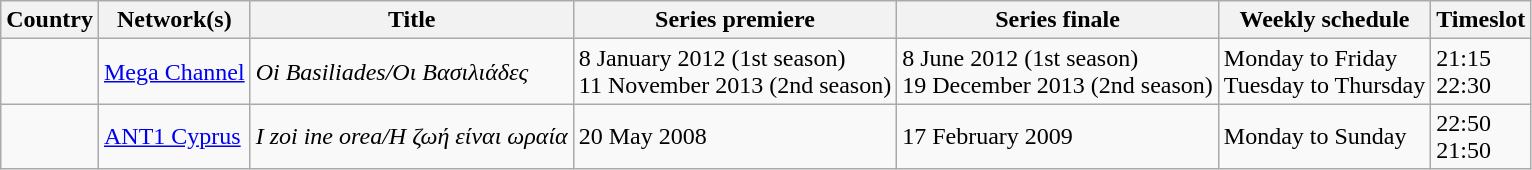<table class="wikitable">
<tr>
<th>Country</th>
<th>Network(s)</th>
<th>Title</th>
<th>Series premiere</th>
<th>Series finale</th>
<th>Weekly schedule</th>
<th>Timeslot</th>
</tr>
<tr>
<td></td>
<td><a href='#'>Mega Channel</a></td>
<td><em>Oi Basiliades/Οι Βασιλιάδες</em></td>
<td>8 January 2012 (1st season)<br>11 November 2013 (2nd season)</td>
<td>8 June 2012 (1st season)<br>19 December 2013 (2nd season)</td>
<td>Monday to Friday<br>Tuesday to Thursday</td>
<td>21:15<br>22:30</td>
</tr>
<tr>
<td></td>
<td><a href='#'>ANT1 Cyprus</a></td>
<td><em>I zoi ine orea/Η ζωή είναι ωραία</em></td>
<td>20 May 2008</td>
<td>17 February 2009</td>
<td>Monday to Sunday</td>
<td>22:50<br>21:50</td>
</tr>
</table>
